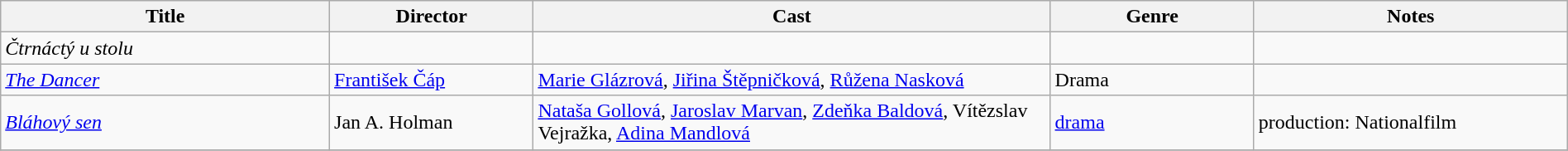<table class="wikitable" style="width:100%;">
<tr>
<th style="width:21%;">Title</th>
<th style="width:13%;">Director</th>
<th style="width:33%;">Cast</th>
<th style="width:13%;">Genre</th>
<th style="width:20%;">Notes</th>
</tr>
<tr>
<td><em>Čtrnáctý u stolu</em></td>
<td></td>
<td></td>
<td></td>
<td></td>
</tr>
<tr>
<td><em><a href='#'>The Dancer</a></em></td>
<td><a href='#'>František Čáp</a></td>
<td><a href='#'>Marie Glázrová</a>, <a href='#'>Jiřina Štěpničková</a>, <a href='#'>Růžena Nasková</a></td>
<td>Drama</td>
<td></td>
</tr>
<tr>
<td><em><a href='#'>Bláhový sen</a></em></td>
<td>Jan A. Holman</td>
<td><a href='#'>Nataša Gollová</a>, <a href='#'>Jaroslav Marvan</a>, <a href='#'>Zdeňka Baldová</a>, Vítězslav Vejražka, <a href='#'>Adina Mandlová</a></td>
<td><a href='#'>drama</a></td>
<td>production: Nationalfilm</td>
</tr>
<tr>
</tr>
</table>
